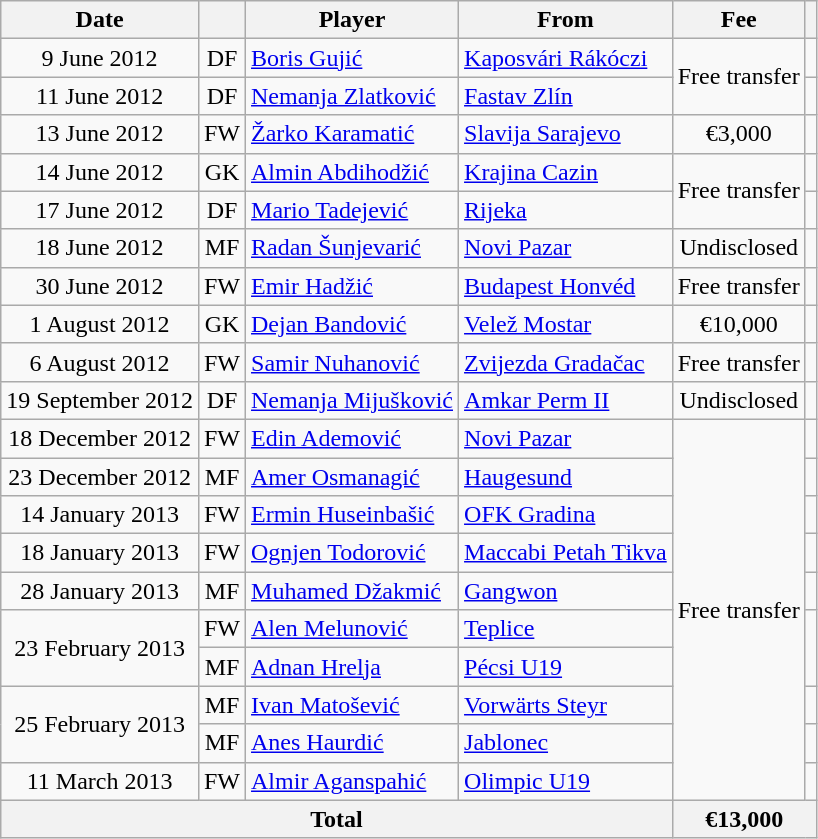<table class="wikitable" style="text-align:center;">
<tr>
<th>Date</th>
<th></th>
<th>Player</th>
<th>From</th>
<th>Fee</th>
<th></th>
</tr>
<tr>
<td>9 June 2012</td>
<td>DF</td>
<td style="text-align:left"> <a href='#'>Boris Gujić</a></td>
<td style="text-align:left"> <a href='#'>Kaposvári Rákóczi</a></td>
<td rowspan=2>Free transfer</td>
<td></td>
</tr>
<tr>
<td>11 June 2012</td>
<td>DF</td>
<td style="text-align:left"> <a href='#'>Nemanja Zlatković</a></td>
<td style="text-align:left"> <a href='#'>Fastav Zlín</a></td>
<td></td>
</tr>
<tr>
<td>13 June 2012</td>
<td>FW</td>
<td style="text-align:left"> <a href='#'>Žarko Karamatić</a></td>
<td style="text-align:left"> <a href='#'>Slavija Sarajevo</a></td>
<td>€3,000</td>
<td></td>
</tr>
<tr>
<td>14 June 2012</td>
<td>GK</td>
<td style="text-align:left"> <a href='#'>Almin Abdihodžić</a></td>
<td style="text-align:left"> <a href='#'>Krajina Cazin</a></td>
<td rowspan=2>Free transfer</td>
<td></td>
</tr>
<tr>
<td>17 June 2012</td>
<td>DF</td>
<td style="text-align:left"> <a href='#'>Mario Tadejević</a></td>
<td style="text-align:left"> <a href='#'>Rijeka</a></td>
<td></td>
</tr>
<tr>
<td>18 June 2012</td>
<td>MF</td>
<td style="text-align:left"> <a href='#'>Radan Šunjevarić</a></td>
<td style="text-align:left"> <a href='#'>Novi Pazar</a></td>
<td>Undisclosed</td>
<td></td>
</tr>
<tr>
<td>30 June 2012</td>
<td>FW</td>
<td style="text-align:left"> <a href='#'>Emir Hadžić</a></td>
<td style="text-align:left"> <a href='#'>Budapest Honvéd</a></td>
<td>Free transfer</td>
<td></td>
</tr>
<tr>
<td>1 August 2012</td>
<td>GK</td>
<td style="text-align:left"> <a href='#'>Dejan Bandović</a></td>
<td style="text-align:left"> <a href='#'>Velež Mostar</a></td>
<td>€10,000</td>
<td></td>
</tr>
<tr>
<td>6 August 2012</td>
<td>FW</td>
<td style="text-align:left"> <a href='#'>Samir Nuhanović</a></td>
<td style="text-align:left"> <a href='#'>Zvijezda Gradačac</a></td>
<td>Free transfer</td>
<td></td>
</tr>
<tr>
<td>19 September 2012</td>
<td>DF</td>
<td style="text-align:left"> <a href='#'>Nemanja Mijušković</a></td>
<td style="text-align:left"> <a href='#'>Amkar Perm II</a></td>
<td>Undisclosed</td>
<td></td>
</tr>
<tr>
<td>18 December 2012</td>
<td>FW</td>
<td style="text-align:left"> <a href='#'>Edin Ademović</a></td>
<td style="text-align:left"> <a href='#'>Novi Pazar</a></td>
<td rowspan=10>Free transfer</td>
<td></td>
</tr>
<tr>
<td>23 December 2012</td>
<td>MF</td>
<td style="text-align:left"> <a href='#'>Amer Osmanagić</a></td>
<td style="text-align:left"> <a href='#'>Haugesund</a></td>
<td></td>
</tr>
<tr>
<td>14 January 2013</td>
<td>FW</td>
<td style="text-align:left"> <a href='#'>Ermin Huseinbašić</a></td>
<td style="text-align:left"> <a href='#'>OFK Gradina</a></td>
<td></td>
</tr>
<tr>
<td>18 January 2013</td>
<td>FW</td>
<td style="text-align:left"> <a href='#'>Ognjen Todorović</a></td>
<td style="text-align:left"> <a href='#'>Maccabi Petah Tikva</a></td>
<td></td>
</tr>
<tr>
<td>28 January 2013</td>
<td>MF</td>
<td style="text-align:left"> <a href='#'>Muhamed Džakmić</a></td>
<td style="text-align:left"> <a href='#'>Gangwon</a></td>
<td></td>
</tr>
<tr>
<td rowspan=2>23 February 2013</td>
<td>FW</td>
<td style="text-align:left"> <a href='#'>Alen Melunović</a></td>
<td style="text-align:left"> <a href='#'>Teplice</a></td>
<td rowspan=2></td>
</tr>
<tr>
<td>MF</td>
<td style="text-align:left"> <a href='#'>Adnan Hrelja</a></td>
<td style="text-align:left"> <a href='#'>Pécsi U19</a></td>
</tr>
<tr>
<td rowspan=2>25 February 2013</td>
<td>MF</td>
<td style="text-align:left"> <a href='#'>Ivan Matošević</a></td>
<td style="text-align:left"> <a href='#'>Vorwärts Steyr</a></td>
<td></td>
</tr>
<tr>
<td>MF</td>
<td style="text-align:left"> <a href='#'>Anes Haurdić</a></td>
<td style="text-align:left"> <a href='#'>Jablonec</a></td>
<td></td>
</tr>
<tr>
<td>11 March 2013</td>
<td>FW</td>
<td style="text-align:left"> <a href='#'>Almir Aganspahić</a></td>
<td style="text-align:left"> <a href='#'>Olimpic U19</a></td>
<td></td>
</tr>
<tr>
<th colspan=4>Total</th>
<th colspan=2>€13,000</th>
</tr>
</table>
